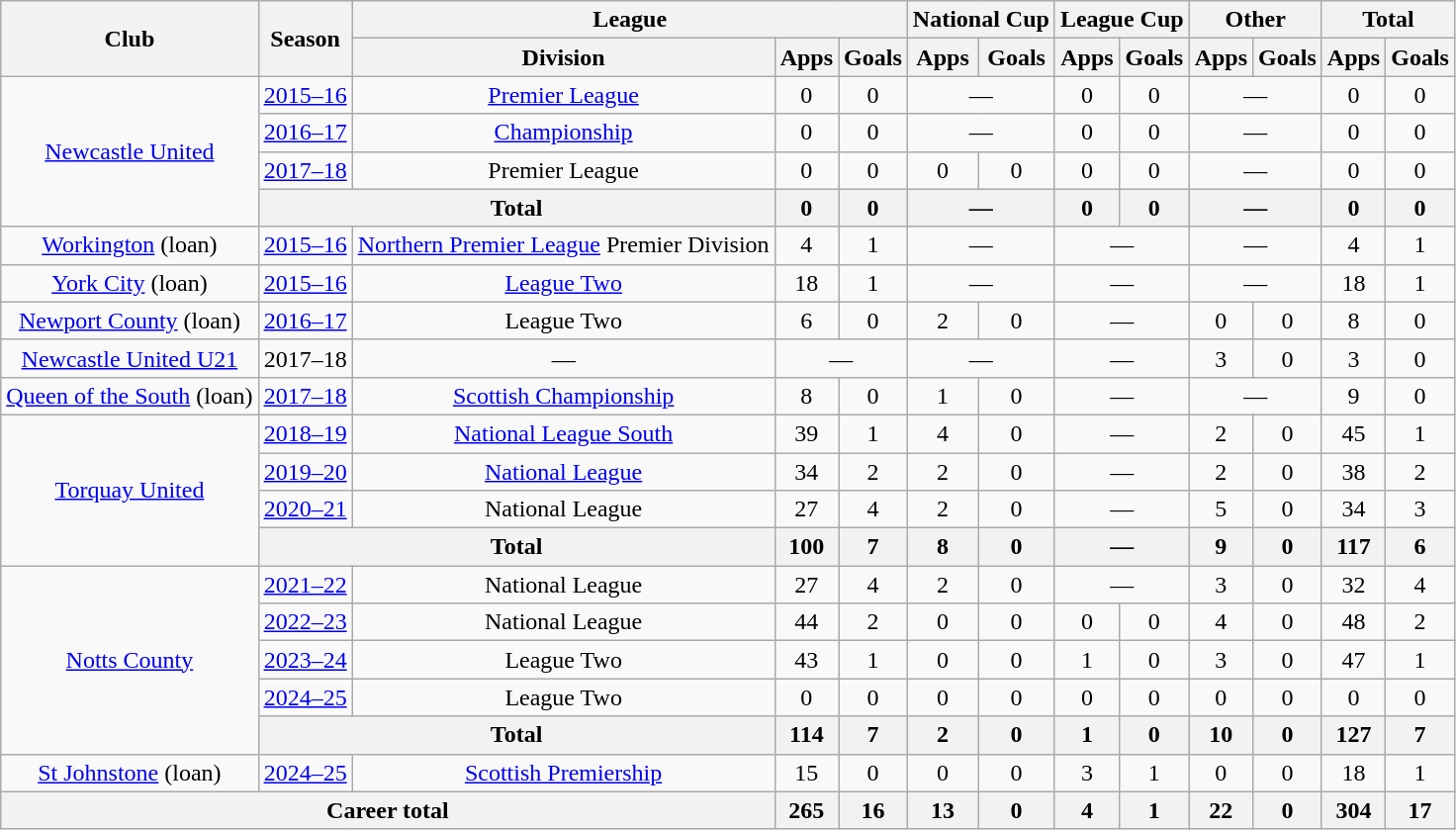<table class=wikitable style=text-align:center>
<tr>
<th rowspan=2>Club</th>
<th rowspan=2>Season</th>
<th colspan=3>League</th>
<th colspan=2>National Cup</th>
<th colspan=2>League Cup</th>
<th colspan=2>Other</th>
<th colspan=2>Total</th>
</tr>
<tr>
<th>Division</th>
<th>Apps</th>
<th>Goals</th>
<th>Apps</th>
<th>Goals</th>
<th>Apps</th>
<th>Goals</th>
<th>Apps</th>
<th>Goals</th>
<th>Apps</th>
<th>Goals</th>
</tr>
<tr>
<td rowspan=4><a href='#'>Newcastle United</a></td>
<td><a href='#'>2015–16</a></td>
<td><a href='#'>Premier League</a></td>
<td>0</td>
<td>0</td>
<td colspan=2>—</td>
<td>0</td>
<td>0</td>
<td colspan=2>—</td>
<td>0</td>
<td>0</td>
</tr>
<tr>
<td><a href='#'>2016–17</a></td>
<td><a href='#'>Championship</a></td>
<td>0</td>
<td>0</td>
<td colspan=2>—</td>
<td>0</td>
<td>0</td>
<td colspan=2>—</td>
<td>0</td>
<td>0</td>
</tr>
<tr>
<td><a href='#'>2017–18</a></td>
<td>Premier League</td>
<td>0</td>
<td>0</td>
<td>0</td>
<td>0</td>
<td>0</td>
<td>0</td>
<td colspan=2>—</td>
<td>0</td>
<td>0</td>
</tr>
<tr>
<th colspan=2>Total</th>
<th>0</th>
<th>0</th>
<th colspan=2>—</th>
<th>0</th>
<th>0</th>
<th colspan=2>—</th>
<th>0</th>
<th>0</th>
</tr>
<tr>
<td><a href='#'>Workington</a> (loan)</td>
<td><a href='#'>2015–16</a></td>
<td><a href='#'>Northern Premier League</a> Premier Division</td>
<td>4</td>
<td>1</td>
<td colspan=2>—</td>
<td colspan=2>—</td>
<td colspan=2>—</td>
<td>4</td>
<td>1</td>
</tr>
<tr>
<td><a href='#'>York City</a> (loan)</td>
<td><a href='#'>2015–16</a></td>
<td><a href='#'>League Two</a></td>
<td>18</td>
<td>1</td>
<td colspan=2>—</td>
<td colspan=2>—</td>
<td colspan=2>—</td>
<td>18</td>
<td>1</td>
</tr>
<tr>
<td><a href='#'>Newport County</a> (loan)</td>
<td><a href='#'>2016–17</a></td>
<td>League Two</td>
<td>6</td>
<td>0</td>
<td>2</td>
<td>0</td>
<td colspan=2>—</td>
<td>0</td>
<td>0</td>
<td>8</td>
<td>0</td>
</tr>
<tr>
<td><a href='#'>Newcastle United U21</a></td>
<td>2017–18</td>
<td colspan=1>—</td>
<td colspan=2>—</td>
<td colspan=2>—</td>
<td colspan=2>—</td>
<td>3</td>
<td>0</td>
<td>3</td>
<td>0</td>
</tr>
<tr>
<td><a href='#'>Queen of the South</a> (loan)</td>
<td><a href='#'>2017–18</a></td>
<td><a href='#'>Scottish Championship</a></td>
<td>8</td>
<td>0</td>
<td>1</td>
<td>0</td>
<td colspan=2>—</td>
<td colspan=2>—</td>
<td>9</td>
<td>0</td>
</tr>
<tr>
<td rowspan=4><a href='#'>Torquay United</a></td>
<td><a href='#'>2018–19</a></td>
<td><a href='#'>National League South</a></td>
<td>39</td>
<td>1</td>
<td>4</td>
<td>0</td>
<td colspan=2>—</td>
<td>2</td>
<td>0</td>
<td>45</td>
<td>1</td>
</tr>
<tr>
<td><a href='#'>2019–20</a></td>
<td><a href='#'>National League</a></td>
<td>34</td>
<td>2</td>
<td>2</td>
<td>0</td>
<td colspan=2>—</td>
<td>2</td>
<td>0</td>
<td>38</td>
<td>2</td>
</tr>
<tr>
<td><a href='#'>2020–21</a></td>
<td>National League</td>
<td>27</td>
<td>4</td>
<td>2</td>
<td>0</td>
<td colspan=2>—</td>
<td>5</td>
<td>0</td>
<td>34</td>
<td>3</td>
</tr>
<tr>
<th colspan=2>Total</th>
<th>100</th>
<th>7</th>
<th>8</th>
<th>0</th>
<th colspan=2>—</th>
<th>9</th>
<th>0</th>
<th>117</th>
<th>6</th>
</tr>
<tr>
<td rowspan="5"><a href='#'>Notts County</a></td>
<td><a href='#'>2021–22</a></td>
<td>National League</td>
<td>27</td>
<td>4</td>
<td>2</td>
<td>0</td>
<td colspan=2>—</td>
<td>3</td>
<td>0</td>
<td>32</td>
<td>4</td>
</tr>
<tr>
<td><a href='#'>2022–23</a></td>
<td>National League</td>
<td>44</td>
<td>2</td>
<td>0</td>
<td>0</td>
<td>0</td>
<td>0</td>
<td>4</td>
<td>0</td>
<td>48</td>
<td>2</td>
</tr>
<tr>
<td><a href='#'>2023–24</a></td>
<td>League Two</td>
<td>43</td>
<td>1</td>
<td>0</td>
<td>0</td>
<td>1</td>
<td>0</td>
<td>3</td>
<td>0</td>
<td>47</td>
<td>1</td>
</tr>
<tr>
<td><a href='#'>2024–25</a></td>
<td>League Two</td>
<td>0</td>
<td>0</td>
<td>0</td>
<td>0</td>
<td>0</td>
<td>0</td>
<td>0</td>
<td>0</td>
<td>0</td>
<td>0</td>
</tr>
<tr>
<th colspan=2>Total</th>
<th>114</th>
<th>7</th>
<th>2</th>
<th>0</th>
<th>1</th>
<th>0</th>
<th>10</th>
<th>0</th>
<th>127</th>
<th>7</th>
</tr>
<tr>
<td><a href='#'>St Johnstone</a> (loan)</td>
<td><a href='#'>2024–25</a></td>
<td><a href='#'>Scottish Premiership</a></td>
<td>15</td>
<td>0</td>
<td>0</td>
<td>0</td>
<td>3</td>
<td>1</td>
<td>0</td>
<td>0</td>
<td>18</td>
<td>1</td>
</tr>
<tr>
<th colspan=3>Career total</th>
<th>265</th>
<th>16</th>
<th>13</th>
<th>0</th>
<th>4</th>
<th>1</th>
<th>22</th>
<th>0</th>
<th>304</th>
<th>17</th>
</tr>
</table>
